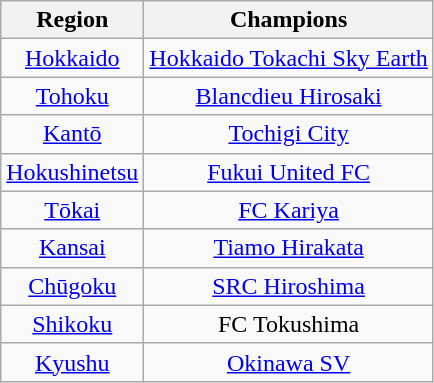<table class="wikitable" style="text-align:center;">
<tr>
<th>Region</th>
<th>Champions</th>
</tr>
<tr>
<td><a href='#'>Hokkaido</a></td>
<td><a href='#'>Hokkaido Tokachi Sky Earth</a></td>
</tr>
<tr>
<td><a href='#'>Tohoku</a></td>
<td><a href='#'>Blancdieu Hirosaki</a></td>
</tr>
<tr>
<td><a href='#'>Kantō</a></td>
<td><a href='#'>Tochigi City</a></td>
</tr>
<tr>
<td><a href='#'>Hokushinetsu</a></td>
<td><a href='#'>Fukui United FC</a></td>
</tr>
<tr>
<td><a href='#'>Tōkai</a></td>
<td><a href='#'>FC Kariya</a></td>
</tr>
<tr>
<td><a href='#'>Kansai</a></td>
<td><a href='#'>Tiamo Hirakata</a></td>
</tr>
<tr>
<td><a href='#'>Chūgoku</a></td>
<td><a href='#'>SRC Hiroshima</a></td>
</tr>
<tr>
<td><a href='#'>Shikoku</a></td>
<td>FC Tokushima</td>
</tr>
<tr>
<td><a href='#'>Kyushu</a></td>
<td><a href='#'>Okinawa SV</a></td>
</tr>
</table>
